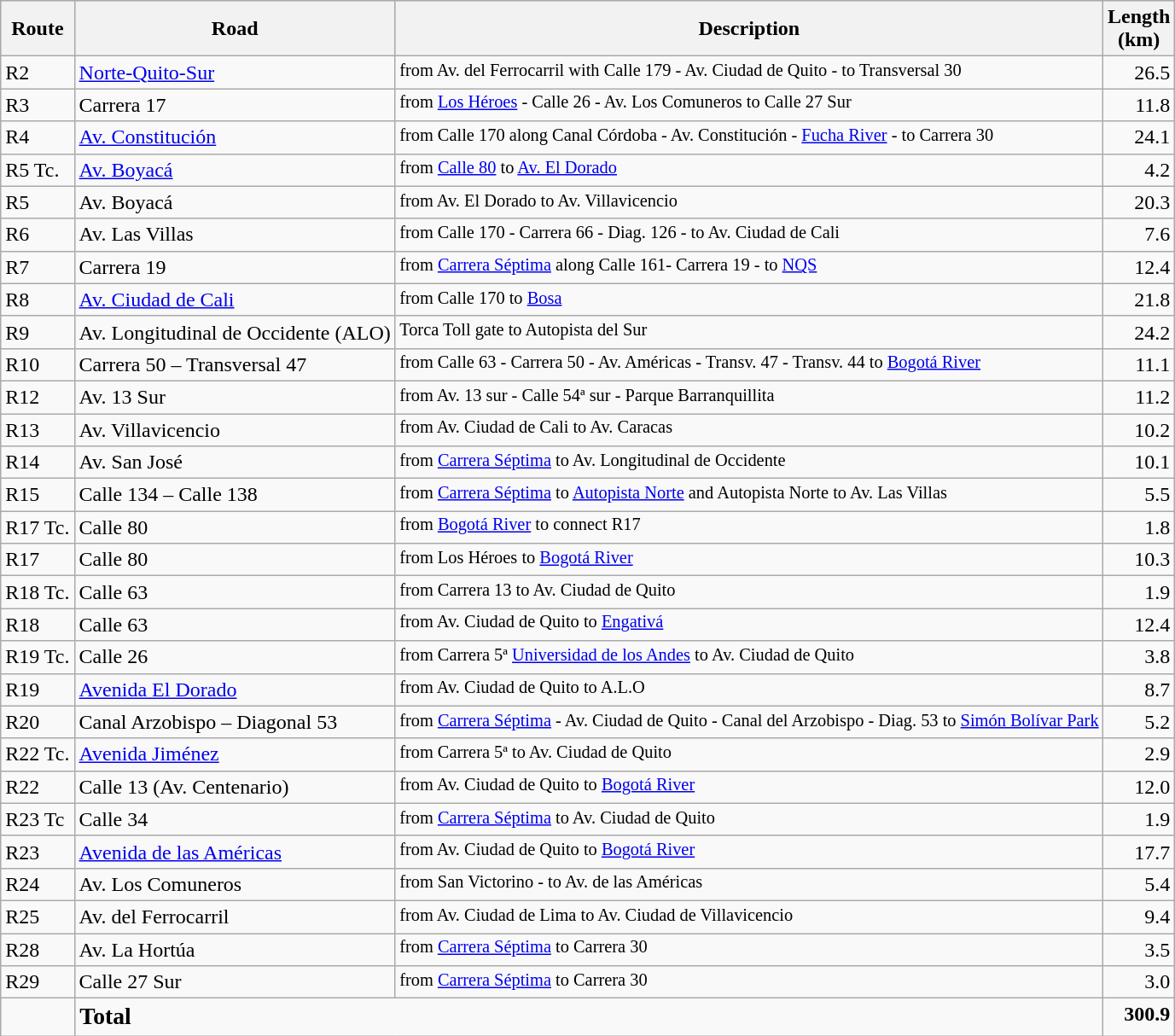<table class="wikitable sortable">
<tr style="background:#ccc;">
<th>Route</th>
<th>Road</th>
<th>Description</th>
<th>Length<br>(km)</th>
</tr>
<tr>
<td valign="top">R2</td>
<td valign="top"><a href='#'>Norte-Quito-Sur</a></td>
<td valign="top" style="font-size:85%">from Av. del Ferrocarril with Calle 179 - Av. Ciudad de Quito - to Transversal 30</td>
<td valign="top" align="right">26.5</td>
</tr>
<tr>
<td valign="top">R3</td>
<td valign="top">Carrera 17</td>
<td valign="top" style="font-size:85%">from <a href='#'>Los Héroes</a> - Calle 26 - Av. Los Comuneros to Calle 27 Sur</td>
<td valign="top" align="right">11.8</td>
</tr>
<tr>
<td valign="top">R4</td>
<td valign="top"><a href='#'>Av. Constitución</a></td>
<td valign="top" style="font-size:85%">from Calle 170 along Canal Córdoba - Av. Constitución - <a href='#'>Fucha River</a> - to Carrera 30</td>
<td valign="top" align="right">24.1</td>
</tr>
<tr>
<td valign="top">R5 Tc.</td>
<td valign="top"><a href='#'>Av. Boyacá</a></td>
<td valign="top" style="font-size:85%">from <a href='#'>Calle 80</a> to <a href='#'>Av. El Dorado</a></td>
<td valign="top" align="right">4.2</td>
</tr>
<tr>
<td valign="top">R5</td>
<td valign="top">Av. Boyacá</td>
<td valign="top" style="font-size:85%">from  Av. El Dorado  to  Av. Villavicencio</td>
<td valign="top" align="right">20.3</td>
</tr>
<tr>
<td valign="top">R6</td>
<td valign="top">Av. Las Villas</td>
<td valign="top" style="font-size:85%">from  Calle 170 - Carrera 66 - Diag. 126 - to Av. Ciudad de Cali</td>
<td valign="top" align="right">7.6</td>
</tr>
<tr>
<td valign="top">R7</td>
<td valign="top">Carrera 19</td>
<td valign="top" style="font-size:85%">from <a href='#'>Carrera Séptima</a> along Calle 161- Carrera 19 - to <a href='#'>NQS</a></td>
<td valign="top" align="right">12.4</td>
</tr>
<tr>
<td valign="top">R8</td>
<td valign="top"><a href='#'>Av. Ciudad de Cali</a></td>
<td valign="top" style="font-size:85%">from Calle 170 to <a href='#'>Bosa</a></td>
<td valign="top" align="right">21.8</td>
</tr>
<tr>
<td valign="top">R9</td>
<td valign="top">Av. Longitudinal de Occidente (ALO)</td>
<td valign="top" style="font-size:85%">Torca Toll gate to Autopista del Sur</td>
<td align="right">24.2</td>
</tr>
<tr>
<td valign="top">R10</td>
<td valign="top">Carrera 50 – Transversal 47</td>
<td valign="top" style="font-size:85%">from Calle 63 - Carrera 50 - Av. Américas - Transv. 47 - Transv. 44 to <a href='#'>Bogotá River</a></td>
<td valign="top" align="right"> 11.1</td>
</tr>
<tr>
<td valign="top">R12</td>
<td valign="top">Av. 13 Sur</td>
<td valign="top" style="font-size:85%">from  Av. 13 sur - Calle 54ª sur - Parque Barranquillita</td>
<td valign="top" align="right">11.2</td>
</tr>
<tr>
<td valign="top">R13</td>
<td valign="top">Av. Villavicencio</td>
<td valign="top" style="font-size:85%">from Av. Ciudad de Cali  to Av. Caracas</td>
<td valign="top" align="right">10.2</td>
</tr>
<tr>
<td valign="top">R14</td>
<td valign="top">Av. San José</td>
<td valign="top" style="font-size:85%">from <a href='#'>Carrera Séptima</a> to  Av. Longitudinal de Occidente</td>
<td valign="top" align="right">10.1</td>
</tr>
<tr>
<td valign="top">R15</td>
<td valign="top">Calle 134 – Calle 138</td>
<td valign="top" style="font-size:85%">from <a href='#'>Carrera Séptima</a> to <a href='#'>Autopista Norte</a> and Autopista Norte to Av. Las Villas</td>
<td valign="top" align="right">5.5</td>
</tr>
<tr>
<td valign="top">R17 Tc.</td>
<td valign="top">Calle 80</td>
<td valign="top" style="font-size:85%">from <a href='#'>Bogotá River</a> to connect R17</td>
<td valign="top" align="right">1.8</td>
</tr>
<tr>
<td valign="top">R17</td>
<td valign="top">Calle 80</td>
<td valign="top" style="font-size:85%">from Los Héroes to <a href='#'>Bogotá River</a></td>
<td valign="top" align="right">10.3</td>
</tr>
<tr>
<td valign="top">R18 Tc.</td>
<td valign="top">Calle 63</td>
<td valign="top" style="font-size:85%">from Carrera 13 to Av. Ciudad de Quito</td>
<td valign="top" align="right">1.9</td>
</tr>
<tr>
<td valign="top">R18</td>
<td valign="top">Calle 63</td>
<td valign="top" style="font-size:85%">from Av. Ciudad de Quito to <a href='#'>Engativá</a></td>
<td valign="top" align="right">12.4</td>
</tr>
<tr>
<td valign="top">R19 Tc.</td>
<td valign="top">Calle 26</td>
<td valign="top" style="font-size:85%">from Carrera 5ª <a href='#'>Universidad de los Andes</a> to Av. Ciudad de Quito</td>
<td valign="top" align="right">3.8</td>
</tr>
<tr>
<td valign="top">R19</td>
<td valign="top"><a href='#'>Avenida El Dorado</a></td>
<td valign="top" style="font-size:85%">from Av. Ciudad de Quito to A.L.O</td>
<td valign="top" align="right">8.7</td>
</tr>
<tr>
<td valign="top">R20</td>
<td valign="top">Canal Arzobispo – Diagonal 53</td>
<td valign="top" style="font-size:85%">from <a href='#'>Carrera Séptima</a> - Av. Ciudad de Quito - Canal del Arzobispo - Diag. 53 to <a href='#'>Simón Bolívar Park</a></td>
<td align="right">5.2</td>
</tr>
<tr>
<td valign="top">R22 Tc.</td>
<td valign="top"><a href='#'>Avenida Jiménez</a></td>
<td valign="top" style="font-size:85%">from  Carrera 5ª  to Av. Ciudad de Quito</td>
<td valign="top" align="right">2.9</td>
</tr>
<tr>
<td valign="top">R22</td>
<td valign="top">Calle 13 (Av. Centenario)</td>
<td valign="top" style="font-size:85%">from Av. Ciudad de Quito to <a href='#'>Bogotá River</a></td>
<td valign="top" align="right">12.0</td>
</tr>
<tr>
<td valign="top">R23 Tc</td>
<td valign="top">Calle 34</td>
<td valign="top" style="font-size:85%">from <a href='#'>Carrera Séptima</a> to Av. Ciudad de Quito</td>
<td valign="top" align="right">1.9</td>
</tr>
<tr>
<td valign="top">R23</td>
<td valign="top"><a href='#'>Avenida de las Américas</a></td>
<td valign="top" style="font-size:85%">from Av. Ciudad de Quito to <a href='#'>Bogotá River</a></td>
<td valign="top" align="right">17.7</td>
</tr>
<tr>
<td valign="top">R24</td>
<td valign="top">Av. Los Comuneros</td>
<td valign="top" style="font-size:85%">from San Victorino - to Av. de las Américas</td>
<td valign="top" align="right">5.4</td>
</tr>
<tr>
<td valign="top">R25</td>
<td valign="top">Av. del Ferrocarril</td>
<td valign="top" style="font-size:85%">from Av. Ciudad de Lima to  Av. Ciudad de Villavicencio</td>
<td valign="top" align="right">9.4</td>
</tr>
<tr>
<td valign="top">R28</td>
<td valign="top">Av. La Hortúa</td>
<td valign="top" style="font-size:85%">from <a href='#'>Carrera Séptima</a> to Carrera 30</td>
<td valign="top" align="right">3.5</td>
</tr>
<tr>
<td valign="top">R29</td>
<td valign="top">Calle 27 Sur</td>
<td valign="top" style="font-size:85%">from <a href='#'>Carrera Séptima</a> to Carrera 30</td>
<td valign="top" align="right">3.0</td>
</tr>
<tr>
<td valign="top"> </td>
<td valign="top" colspan="2" style="font-size:115%"><strong>Total</strong></td>
<td valign="top" align="right"><strong>300.9</strong></td>
</tr>
</table>
